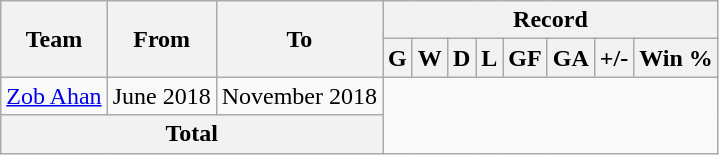<table class="wikitable" style="text-align: center">
<tr>
<th rowspan="2">Team</th>
<th rowspan="2">From</th>
<th rowspan="2">To</th>
<th colspan="8">Record</th>
</tr>
<tr>
<th>G</th>
<th>W</th>
<th>D</th>
<th>L</th>
<th>GF</th>
<th>GA</th>
<th>+/-</th>
<th>Win %</th>
</tr>
<tr>
<td><a href='#'>Zob Ahan</a></td>
<td align="left">June 2018</td>
<td align="left">November 2018<br></td>
</tr>
<tr>
<th colspan="3">Total<br></th>
</tr>
</table>
